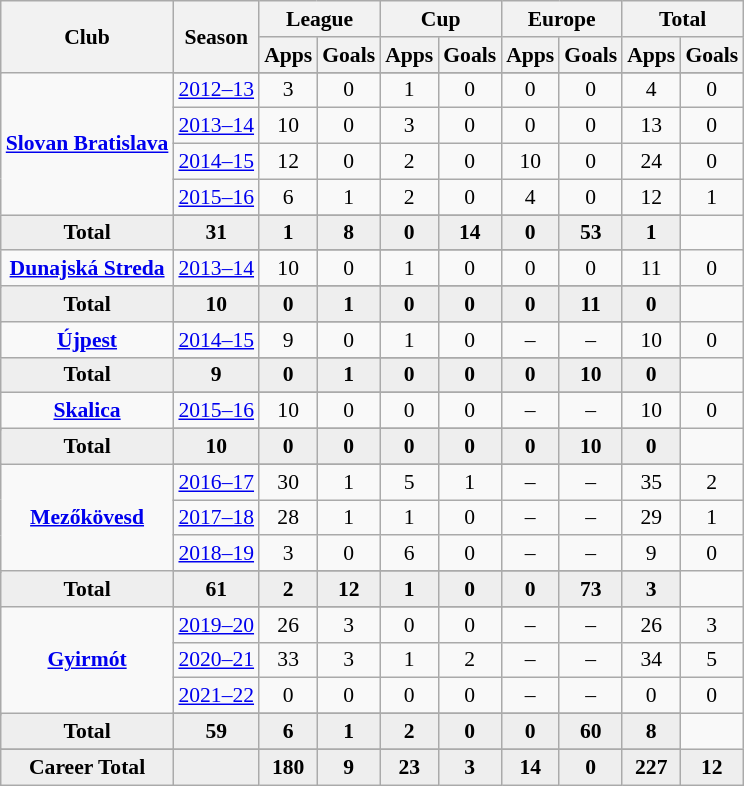<table class="wikitable" style="font-size:90%; text-align: center;">
<tr>
<th rowspan="2">Club</th>
<th rowspan="2">Season</th>
<th colspan="2">League</th>
<th colspan="2">Cup</th>
<th colspan="2">Europe</th>
<th colspan="2">Total</th>
</tr>
<tr>
<th>Apps</th>
<th>Goals</th>
<th>Apps</th>
<th>Goals</th>
<th>Apps</th>
<th>Goals</th>
<th>Apps</th>
<th>Goals</th>
</tr>
<tr ||-||-||-|->
<td rowspan="6" valign="center"><strong><a href='#'>Slovan Bratislava</a></strong></td>
</tr>
<tr>
<td><a href='#'>2012–13</a></td>
<td>3</td>
<td>0</td>
<td>1</td>
<td>0</td>
<td>0</td>
<td>0</td>
<td>4</td>
<td>0</td>
</tr>
<tr>
<td><a href='#'>2013–14</a></td>
<td>10</td>
<td>0</td>
<td>3</td>
<td>0</td>
<td>0</td>
<td>0</td>
<td>13</td>
<td>0</td>
</tr>
<tr>
<td><a href='#'>2014–15</a></td>
<td>12</td>
<td>0</td>
<td>2</td>
<td>0</td>
<td>10</td>
<td>0</td>
<td>24</td>
<td>0</td>
</tr>
<tr>
<td><a href='#'>2015–16</a></td>
<td>6</td>
<td>1</td>
<td>2</td>
<td>0</td>
<td>4</td>
<td>0</td>
<td>12</td>
<td>1</td>
</tr>
<tr>
</tr>
<tr style="font-weight:bold; background-color:#eeeeee;">
<td>Total</td>
<td>31</td>
<td>1</td>
<td>8</td>
<td>0</td>
<td>14</td>
<td>0</td>
<td>53</td>
<td>1</td>
</tr>
<tr>
<td rowspan="3" valign="center"><strong><a href='#'>Dunajská Streda</a></strong></td>
</tr>
<tr>
<td><a href='#'>2013–14</a></td>
<td>10</td>
<td>0</td>
<td>1</td>
<td>0</td>
<td>0</td>
<td>0</td>
<td>11</td>
<td>0</td>
</tr>
<tr>
</tr>
<tr style="font-weight:bold; background-color:#eeeeee;">
<td>Total</td>
<td>10</td>
<td>0</td>
<td>1</td>
<td>0</td>
<td>0</td>
<td>0</td>
<td>11</td>
<td>0</td>
</tr>
<tr>
<td rowspan="3" valign="center"><strong><a href='#'>Újpest</a></strong></td>
</tr>
<tr>
<td><a href='#'>2014–15</a></td>
<td>9</td>
<td>0</td>
<td>1</td>
<td>0</td>
<td>–</td>
<td>–</td>
<td>10</td>
<td>0</td>
</tr>
<tr>
</tr>
<tr style="font-weight:bold; background-color:#eeeeee;">
<td>Total</td>
<td>9</td>
<td>0</td>
<td>1</td>
<td>0</td>
<td>0</td>
<td>0</td>
<td>10</td>
<td>0</td>
</tr>
<tr>
<td rowspan="3" valign="center"><strong><a href='#'>Skalica</a></strong></td>
</tr>
<tr>
<td><a href='#'>2015–16</a></td>
<td>10</td>
<td>0</td>
<td>0</td>
<td>0</td>
<td>–</td>
<td>–</td>
<td>10</td>
<td>0</td>
</tr>
<tr>
</tr>
<tr style="font-weight:bold; background-color:#eeeeee;">
<td>Total</td>
<td>10</td>
<td>0</td>
<td>0</td>
<td>0</td>
<td>0</td>
<td>0</td>
<td>10</td>
<td>0</td>
</tr>
<tr>
<td rowspan="5" valign="center"><strong><a href='#'>Mezőkövesd</a></strong></td>
</tr>
<tr>
<td><a href='#'>2016–17</a></td>
<td>30</td>
<td>1</td>
<td>5</td>
<td>1</td>
<td>–</td>
<td>–</td>
<td>35</td>
<td>2</td>
</tr>
<tr>
<td><a href='#'>2017–18</a></td>
<td>28</td>
<td>1</td>
<td>1</td>
<td>0</td>
<td>–</td>
<td>–</td>
<td>29</td>
<td>1</td>
</tr>
<tr>
<td><a href='#'>2018–19</a></td>
<td>3</td>
<td>0</td>
<td>6</td>
<td>0</td>
<td>–</td>
<td>–</td>
<td>9</td>
<td>0</td>
</tr>
<tr>
</tr>
<tr style="font-weight:bold; background-color:#eeeeee;">
<td>Total</td>
<td>61</td>
<td>2</td>
<td>12</td>
<td>1</td>
<td>0</td>
<td>0</td>
<td>73</td>
<td>3</td>
</tr>
<tr>
<td rowspan="5" valign="center"><strong><a href='#'>Gyirmót</a></strong></td>
</tr>
<tr>
<td><a href='#'>2019–20</a></td>
<td>26</td>
<td>3</td>
<td>0</td>
<td>0</td>
<td>–</td>
<td>–</td>
<td>26</td>
<td>3</td>
</tr>
<tr>
<td><a href='#'>2020–21</a></td>
<td>33</td>
<td>3</td>
<td>1</td>
<td>2</td>
<td>–</td>
<td>–</td>
<td>34</td>
<td>5</td>
</tr>
<tr>
<td><a href='#'>2021–22</a></td>
<td>0</td>
<td>0</td>
<td>0</td>
<td>0</td>
<td>–</td>
<td>–</td>
<td>0</td>
<td>0</td>
</tr>
<tr>
</tr>
<tr style="font-weight:bold; background-color:#eeeeee;">
<td>Total</td>
<td>59</td>
<td>6</td>
<td>1</td>
<td>2</td>
<td>0</td>
<td>0</td>
<td>60</td>
<td>8</td>
</tr>
<tr>
</tr>
<tr style="font-weight:bold; background-color:#eeeeee;">
<td rowspan="2" valign="top"><strong>Career Total</strong></td>
<td></td>
<td><strong>180</strong></td>
<td><strong>9</strong></td>
<td><strong>23</strong></td>
<td><strong>3</strong></td>
<td><strong>14</strong></td>
<td><strong>0</strong></td>
<td><strong>227</strong></td>
<td><strong>12</strong></td>
</tr>
</table>
